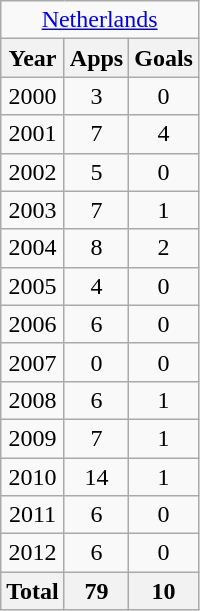<table class="wikitable" style="text-align:center">
<tr>
<td colspan=3><a href='#'>Netherlands</a></td>
</tr>
<tr>
<th>Year</th>
<th>Apps</th>
<th>Goals</th>
</tr>
<tr>
<td>2000</td>
<td>3</td>
<td>0</td>
</tr>
<tr>
<td>2001</td>
<td>7</td>
<td>4</td>
</tr>
<tr>
<td>2002</td>
<td>5</td>
<td>0</td>
</tr>
<tr>
<td>2003</td>
<td>7</td>
<td>1</td>
</tr>
<tr>
<td>2004</td>
<td>8</td>
<td>2</td>
</tr>
<tr>
<td>2005</td>
<td>4</td>
<td>0</td>
</tr>
<tr>
<td>2006</td>
<td>6</td>
<td>0</td>
</tr>
<tr>
<td>2007</td>
<td>0</td>
<td>0</td>
</tr>
<tr>
<td>2008</td>
<td>6</td>
<td>1</td>
</tr>
<tr>
<td>2009</td>
<td>7</td>
<td>1</td>
</tr>
<tr>
<td>2010</td>
<td>14</td>
<td>1</td>
</tr>
<tr>
<td>2011</td>
<td>6</td>
<td>0</td>
</tr>
<tr>
<td>2012</td>
<td>6</td>
<td>0</td>
</tr>
<tr>
<th>Total</th>
<th>79</th>
<th>10</th>
</tr>
</table>
